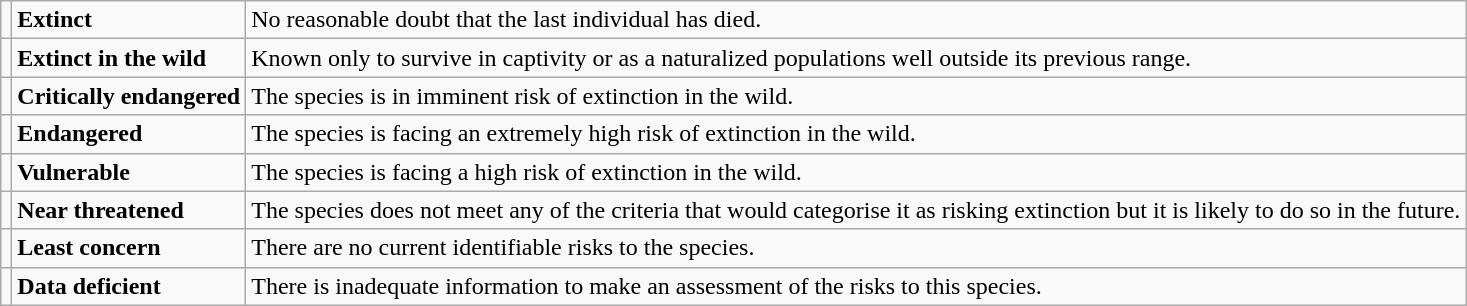<table class="wikitable" style="text-align:left">
<tr>
<td></td>
<td><strong>Extinct</strong></td>
<td>No reasonable doubt that the last individual has died.</td>
</tr>
<tr>
<td></td>
<td><strong>Extinct in the wild</strong></td>
<td>Known only to survive in captivity or as a naturalized populations well outside its previous range.</td>
</tr>
<tr>
<td></td>
<td><strong>Critically endangered</strong></td>
<td>The species is in imminent risk of extinction in the wild.</td>
</tr>
<tr>
<td></td>
<td><strong>Endangered</strong></td>
<td>The species is facing an extremely high risk of extinction in the wild.</td>
</tr>
<tr>
<td></td>
<td><strong>Vulnerable</strong></td>
<td>The species is facing a high risk of extinction in the wild.</td>
</tr>
<tr>
<td></td>
<td><strong>Near threatened</strong></td>
<td>The species does not meet any of the criteria that would categorise it as risking extinction but it is likely to do so in the future.</td>
</tr>
<tr>
<td></td>
<td><strong>Least concern</strong></td>
<td>There are no current identifiable risks to the species.</td>
</tr>
<tr>
<td></td>
<td><strong>Data deficient</strong></td>
<td>There is inadequate information to make an assessment of the risks to this species.</td>
</tr>
</table>
